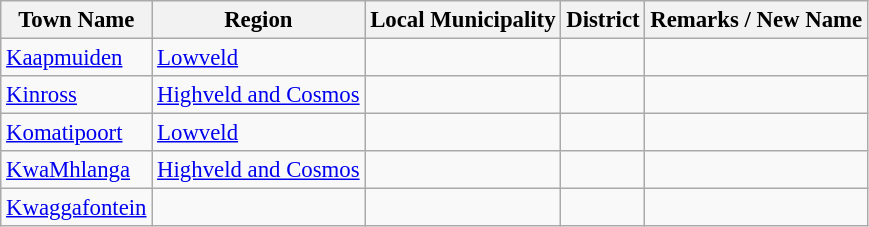<table class="wikitable sortable" style="font-size: 95%;">
<tr>
<th>Town Name</th>
<th>Region</th>
<th>Local Municipality</th>
<th>District</th>
<th>Remarks / New Name</th>
</tr>
<tr>
<td><a href='#'>Kaapmuiden</a></td>
<td><a href='#'>Lowveld</a></td>
<td></td>
<td></td>
<td></td>
</tr>
<tr>
<td><a href='#'>Kinross</a></td>
<td><a href='#'>Highveld and Cosmos</a></td>
<td></td>
<td></td>
<td></td>
</tr>
<tr>
<td><a href='#'>Komatipoort</a></td>
<td><a href='#'>Lowveld</a></td>
<td></td>
<td></td>
<td></td>
</tr>
<tr>
<td><a href='#'>KwaMhlanga</a></td>
<td><a href='#'>Highveld and Cosmos</a></td>
<td></td>
<td></td>
<td></td>
</tr>
<tr>
<td><a href='#'>Kwaggafontein</a></td>
<td></td>
<td></td>
<td></td>
</tr>
</table>
